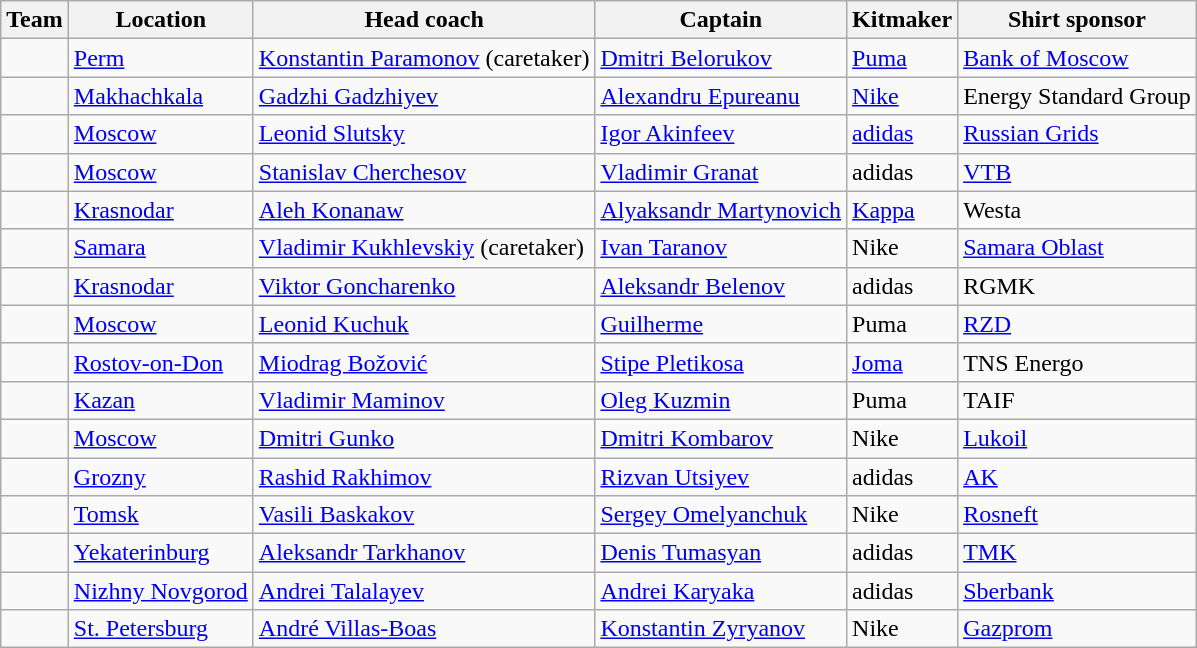<table class="wikitable sortable" style="clear: both;">
<tr>
<th>Team</th>
<th>Location</th>
<th>Head coach</th>
<th>Captain</th>
<th>Kitmaker</th>
<th>Shirt sponsor</th>
</tr>
<tr>
<td><strong></strong></td>
<td><a href='#'>Perm</a></td>
<td> <a href='#'>Konstantin Paramonov</a> (caretaker)</td>
<td> <a href='#'>Dmitri Belorukov</a></td>
<td><a href='#'>Puma</a></td>
<td><a href='#'>Bank of Moscow</a></td>
</tr>
<tr>
<td><strong></strong></td>
<td><a href='#'>Makhachkala</a></td>
<td> <a href='#'>Gadzhi Gadzhiyev</a></td>
<td> <a href='#'>Alexandru Epureanu</a></td>
<td><a href='#'>Nike</a></td>
<td>Energy Standard Group</td>
</tr>
<tr>
<td><strong></strong></td>
<td><a href='#'>Moscow</a></td>
<td> <a href='#'>Leonid Slutsky</a></td>
<td> <a href='#'>Igor Akinfeev</a></td>
<td><a href='#'>adidas</a></td>
<td><a href='#'>Russian Grids</a></td>
</tr>
<tr>
<td><strong></strong></td>
<td><a href='#'>Moscow</a></td>
<td> <a href='#'>Stanislav Cherchesov</a></td>
<td> <a href='#'>Vladimir Granat</a></td>
<td>adidas</td>
<td><a href='#'>VTB</a></td>
</tr>
<tr>
<td></td>
<td><a href='#'>Krasnodar</a></td>
<td> <a href='#'>Aleh Konanaw</a></td>
<td> <a href='#'>Alyaksandr Martynovich</a></td>
<td><a href='#'>Kappa</a></td>
<td>Westa</td>
</tr>
<tr>
<td><strong></strong></td>
<td><a href='#'>Samara</a></td>
<td> <a href='#'>Vladimir Kukhlevskiy</a> (caretaker)</td>
<td> <a href='#'>Ivan Taranov</a></td>
<td>Nike</td>
<td><a href='#'>Samara Oblast</a></td>
</tr>
<tr>
<td><strong></strong></td>
<td><a href='#'>Krasnodar</a></td>
<td> <a href='#'>Viktor Goncharenko</a></td>
<td> <a href='#'>Aleksandr Belenov</a></td>
<td>adidas</td>
<td>RGMK</td>
</tr>
<tr>
<td><strong></strong></td>
<td><a href='#'>Moscow</a></td>
<td> <a href='#'>Leonid Kuchuk</a></td>
<td> <a href='#'>Guilherme</a></td>
<td>Puma</td>
<td><a href='#'>RZD</a></td>
</tr>
<tr>
<td><strong></strong></td>
<td><a href='#'>Rostov-on-Don</a></td>
<td> <a href='#'>Miodrag Božović</a></td>
<td> <a href='#'>Stipe Pletikosa</a></td>
<td><a href='#'>Joma</a></td>
<td>TNS Energo</td>
</tr>
<tr>
<td><strong></strong></td>
<td><a href='#'>Kazan</a></td>
<td> <a href='#'>Vladimir Maminov</a></td>
<td> <a href='#'>Oleg Kuzmin</a></td>
<td>Puma</td>
<td>TAIF</td>
</tr>
<tr>
<td><strong></strong></td>
<td><a href='#'>Moscow</a></td>
<td> <a href='#'>Dmitri Gunko</a></td>
<td> <a href='#'>Dmitri Kombarov</a></td>
<td>Nike</td>
<td><a href='#'>Lukoil</a></td>
</tr>
<tr>
<td><strong></strong></td>
<td><a href='#'>Grozny</a></td>
<td> <a href='#'>Rashid Rakhimov</a></td>
<td> <a href='#'>Rizvan Utsiyev</a></td>
<td>adidas</td>
<td><a href='#'>AK</a></td>
</tr>
<tr>
<td><strong></strong></td>
<td><a href='#'>Tomsk</a></td>
<td> <a href='#'>Vasili Baskakov</a></td>
<td> <a href='#'>Sergey Omelyanchuk</a></td>
<td>Nike</td>
<td><a href='#'>Rosneft</a></td>
</tr>
<tr>
<td><strong></strong></td>
<td><a href='#'>Yekaterinburg</a></td>
<td> <a href='#'>Aleksandr Tarkhanov</a></td>
<td> <a href='#'>Denis Tumasyan</a></td>
<td>adidas</td>
<td><a href='#'>TMK</a></td>
</tr>
<tr>
<td><strong></strong></td>
<td><a href='#'>Nizhny Novgorod</a></td>
<td> <a href='#'>Andrei Talalayev</a></td>
<td> <a href='#'>Andrei Karyaka</a></td>
<td>adidas</td>
<td><a href='#'>Sberbank</a></td>
</tr>
<tr>
<td><strong></strong></td>
<td><a href='#'>St. Petersburg</a></td>
<td> <a href='#'>André Villas-Boas</a></td>
<td> <a href='#'>Konstantin Zyryanov</a></td>
<td>Nike</td>
<td><a href='#'>Gazprom</a></td>
</tr>
</table>
